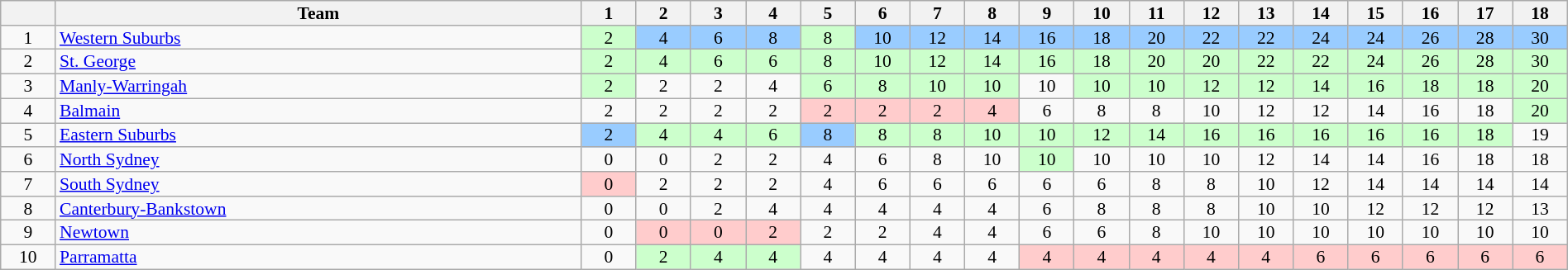<table class="wikitable" style="text-align:center; line-height: 90%; font-size:90%;" width=100%>
<tr>
<th width=20 abbr="Position"></th>
<th width=250>Team</th>
<th width=20 abbr="Round 1">1</th>
<th width=20 abbr="Round 2">2</th>
<th width=20 abbr="Round 3">3</th>
<th width=20 abbr="Round 4">4</th>
<th width=20 abbr="Round 5">5</th>
<th width=20 abbr="Round 6">6</th>
<th width=20 abbr="Round 7">7</th>
<th width=20 abbr="Round 8">8</th>
<th width=20 abbr="Round 9">9</th>
<th width=20 abbr="Round 10">10</th>
<th width=20 abbr="Round 11">11</th>
<th width=20 abbr="Round 12">12</th>
<th width=20 abbr="Round 13">13</th>
<th width=20 abbr="Round 14">14</th>
<th width=20 abbr="Round 15">15</th>
<th width=20 abbr="Round 16">16</th>
<th width=20 abbr="Round 17">17</th>
<th width=20 abbr="Round 18">18</th>
</tr>
<tr>
<td>1</td>
<td style="text-align:left;"> <a href='#'>Western Suburbs</a></td>
<td style="background: #ccffcc;">2</td>
<td style="background: #99ccff;">4</td>
<td style="background: #99ccff;">6</td>
<td style="background: #99ccff;">8</td>
<td style="background: #ccffcc;">8</td>
<td style="background: #99ccff;">10</td>
<td style="background: #99ccff;">12</td>
<td style="background: #99ccff;">14</td>
<td style="background: #99ccff;">16</td>
<td style="background: #99ccff;">18</td>
<td style="background: #99ccff;">20</td>
<td style="background: #99ccff;">22</td>
<td style="background: #99ccff;">22</td>
<td style="background: #99ccff;">24</td>
<td style="background: #99ccff;">24</td>
<td style="background: #99ccff;">26</td>
<td style="background: #99ccff;">28</td>
<td style="background: #99ccff;">30</td>
</tr>
<tr>
<td>2</td>
<td style="text-align:left;"> <a href='#'>St. George</a></td>
<td style="background: #ccffcc;">2</td>
<td style="background: #ccffcc;">4</td>
<td style="background: #ccffcc;">6</td>
<td style="background: #ccffcc;">6</td>
<td style="background: #ccffcc;">8</td>
<td style="background: #ccffcc;">10</td>
<td style="background: #ccffcc;">12</td>
<td style="background: #ccffcc;">14</td>
<td style="background: #ccffcc;">16</td>
<td style="background: #ccffcc;">18</td>
<td style="background: #ccffcc;">20</td>
<td style="background: #ccffcc;">20</td>
<td style="background: #ccffcc;">22</td>
<td style="background: #ccffcc;">22</td>
<td style="background: #ccffcc;">24</td>
<td style="background: #ccffcc;">26</td>
<td style="background: #ccffcc;">28</td>
<td style="background: #ccffcc;">30</td>
</tr>
<tr>
<td>3</td>
<td style="text-align:left;"> <a href='#'>Manly-Warringah</a></td>
<td style="background: #ccffcc;">2</td>
<td>2</td>
<td>2</td>
<td>4</td>
<td style="background: #ccffcc;">6</td>
<td style="background: #ccffcc;">8</td>
<td style="background: #ccffcc;">10</td>
<td style="background: #ccffcc;">10</td>
<td>10</td>
<td style="background: #ccffcc;">10</td>
<td style="background: #ccffcc;">10</td>
<td style="background: #ccffcc;">12</td>
<td style="background: #ccffcc;">12</td>
<td style="background: #ccffcc;">14</td>
<td style="background: #ccffcc;">16</td>
<td style="background: #ccffcc;">18</td>
<td style="background: #ccffcc;">18</td>
<td style="background: #ccffcc;">20</td>
</tr>
<tr>
<td>4</td>
<td style="text-align:left;"> <a href='#'>Balmain</a></td>
<td>2</td>
<td>2</td>
<td>2</td>
<td>2</td>
<td style="background: #ffcccc;">2</td>
<td style="background: #ffcccc;">2</td>
<td style="background: #ffcccc;">2</td>
<td style="background: #ffcccc;">4</td>
<td>6</td>
<td>8</td>
<td>8</td>
<td>10</td>
<td>12</td>
<td>12</td>
<td>14</td>
<td>16</td>
<td>18</td>
<td style="background: #ccffcc;">20</td>
</tr>
<tr>
<td>5</td>
<td style="text-align:left;"> <a href='#'>Eastern Suburbs</a></td>
<td style="background: #99ccff;">2</td>
<td style="background: #ccffcc;">4</td>
<td style="background: #ccffcc;">4</td>
<td style="background: #ccffcc;">6</td>
<td style="background: #99ccff;">8</td>
<td style="background: #ccffcc;">8</td>
<td style="background: #ccffcc;">8</td>
<td style="background: #ccffcc;">10</td>
<td style="background: #ccffcc;">10</td>
<td style="background: #ccffcc;">12</td>
<td style="background: #ccffcc;">14</td>
<td style="background: #ccffcc;">16</td>
<td style="background: #ccffcc;">16</td>
<td style="background: #ccffcc;">16</td>
<td style="background: #ccffcc;">16</td>
<td style="background: #ccffcc;">16</td>
<td style="background: #ccffcc;">18</td>
<td>19</td>
</tr>
<tr>
<td>6</td>
<td style="text-align:left;"> <a href='#'>North Sydney</a></td>
<td>0</td>
<td>0</td>
<td>2</td>
<td>2</td>
<td>4</td>
<td>6</td>
<td>8</td>
<td>10</td>
<td style="background: #ccffcc;">10</td>
<td>10</td>
<td>10</td>
<td>10</td>
<td>12</td>
<td>14</td>
<td>14</td>
<td>16</td>
<td>18</td>
<td>18</td>
</tr>
<tr>
<td>7</td>
<td style="text-align:left;"> <a href='#'>South Sydney</a></td>
<td style="background: #ffcccc;">0</td>
<td>2</td>
<td>2</td>
<td>2</td>
<td>4</td>
<td>6</td>
<td>6</td>
<td>6</td>
<td>6</td>
<td>6</td>
<td>8</td>
<td>8</td>
<td>10</td>
<td>12</td>
<td>14</td>
<td>14</td>
<td>14</td>
<td>14</td>
</tr>
<tr>
<td>8</td>
<td style="text-align:left;"> <a href='#'>Canterbury-Bankstown</a></td>
<td>0</td>
<td>0</td>
<td>2</td>
<td>4</td>
<td>4</td>
<td>4</td>
<td>4</td>
<td>4</td>
<td>6</td>
<td>8</td>
<td>8</td>
<td>8</td>
<td>10</td>
<td>10</td>
<td>12</td>
<td>12</td>
<td>12</td>
<td>13</td>
</tr>
<tr>
<td>9</td>
<td style="text-align:left;"> <a href='#'>Newtown</a></td>
<td>0</td>
<td style="background: #ffcccc;">0</td>
<td style="background: #ffcccc;">0</td>
<td style="background: #ffcccc;">2</td>
<td>2</td>
<td>2</td>
<td>4</td>
<td>4</td>
<td>6</td>
<td>6</td>
<td>8</td>
<td>10</td>
<td>10</td>
<td>10</td>
<td>10</td>
<td>10</td>
<td>10</td>
<td>10</td>
</tr>
<tr>
<td>10</td>
<td style="text-align:left;"> <a href='#'>Parramatta</a></td>
<td>0</td>
<td style="background: #ccffcc;">2</td>
<td style="background: #ccffcc;">4</td>
<td style="background: #ccffcc;">4</td>
<td>4</td>
<td>4</td>
<td>4</td>
<td>4</td>
<td style="background: #ffcccc;">4</td>
<td style="background: #ffcccc;">4</td>
<td style="background: #ffcccc;">4</td>
<td style="background: #ffcccc;">4</td>
<td style="background: #ffcccc;">4</td>
<td style="background: #ffcccc;">6</td>
<td style="background: #ffcccc;">6</td>
<td style="background: #ffcccc;">6</td>
<td style="background: #ffcccc;">6</td>
<td style="background: #ffcccc;">6</td>
</tr>
</table>
